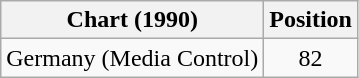<table class="wikitable">
<tr>
<th>Chart (1990)</th>
<th>Position</th>
</tr>
<tr>
<td>Germany (Media Control)</td>
<td align="center">82</td>
</tr>
</table>
